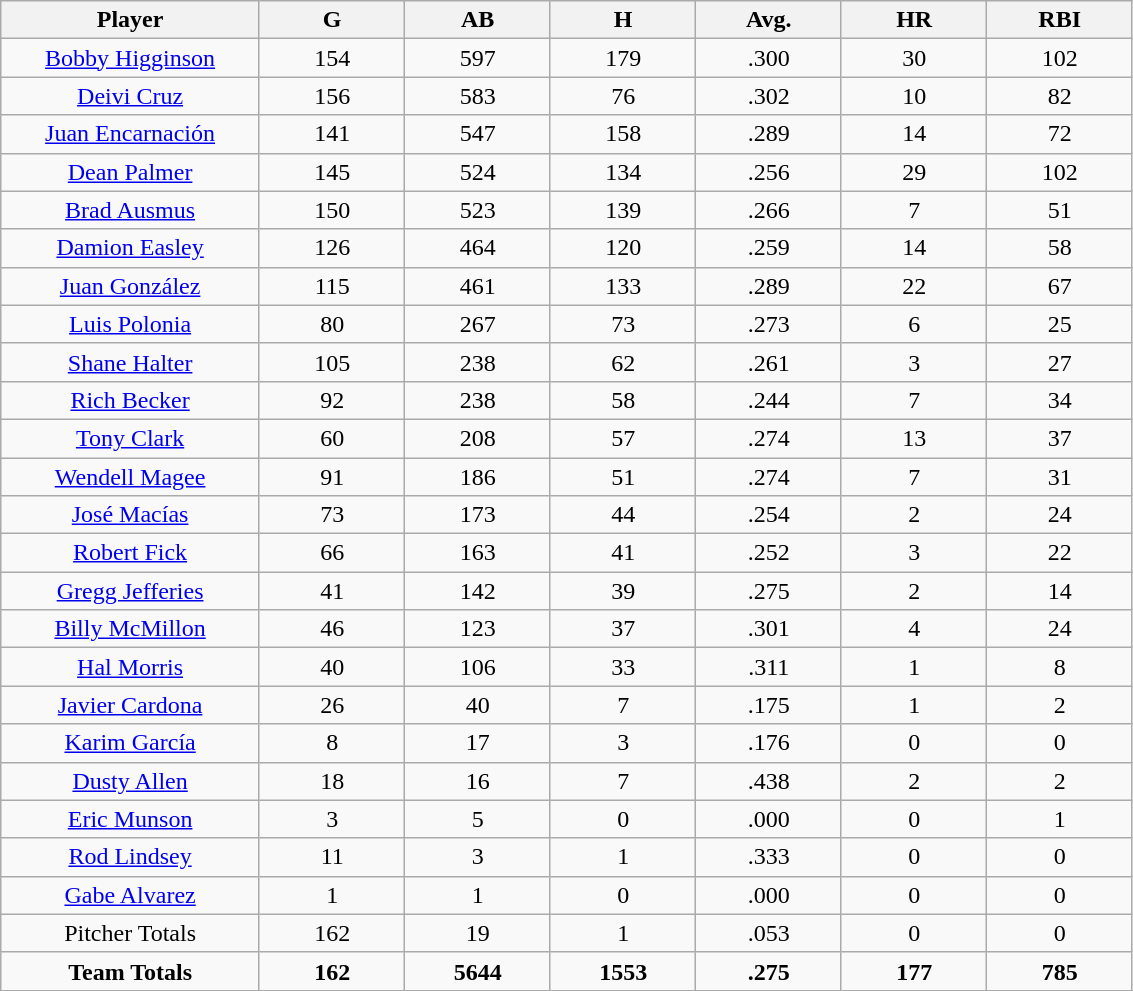<table class="wikitable sortable">
<tr>
<th bgcolor="#DDDDFF" width="16%">Player</th>
<th bgcolor="#DDDDFF" width="9%">G</th>
<th bgcolor="#DDDDFF" width="9%">AB</th>
<th bgcolor="#DDDDFF" width="9%">H</th>
<th bgcolor="#DDDDFF" width="9%">Avg.</th>
<th bgcolor="#DDDDFF" width="9%">HR</th>
<th bgcolor="#DDDDFF" width="9%">RBI</th>
</tr>
<tr align="center">
<td><a href='#'>Bobby Higginson</a></td>
<td>154</td>
<td>597</td>
<td>179</td>
<td>.300</td>
<td>30</td>
<td>102</td>
</tr>
<tr align=center>
<td><a href='#'>Deivi Cruz</a></td>
<td>156</td>
<td>583</td>
<td>76</td>
<td>.302</td>
<td>10</td>
<td>82</td>
</tr>
<tr align=center>
<td><a href='#'>Juan Encarnación</a></td>
<td>141</td>
<td>547</td>
<td>158</td>
<td>.289</td>
<td>14</td>
<td>72</td>
</tr>
<tr align=center>
<td><a href='#'>Dean Palmer</a></td>
<td>145</td>
<td>524</td>
<td>134</td>
<td>.256</td>
<td>29</td>
<td>102</td>
</tr>
<tr align=center>
<td><a href='#'>Brad Ausmus</a></td>
<td>150</td>
<td>523</td>
<td>139</td>
<td>.266</td>
<td>7</td>
<td>51</td>
</tr>
<tr align="center">
<td><a href='#'>Damion Easley</a></td>
<td>126</td>
<td>464</td>
<td>120</td>
<td>.259</td>
<td>14</td>
<td>58</td>
</tr>
<tr align="center">
<td><a href='#'>Juan González</a></td>
<td>115</td>
<td>461</td>
<td>133</td>
<td>.289</td>
<td>22</td>
<td>67</td>
</tr>
<tr align="center">
<td><a href='#'>Luis Polonia</a></td>
<td>80</td>
<td>267</td>
<td>73</td>
<td>.273</td>
<td>6</td>
<td>25</td>
</tr>
<tr align=center>
<td><a href='#'>Shane Halter</a></td>
<td>105</td>
<td>238</td>
<td>62</td>
<td>.261</td>
<td>3</td>
<td>27</td>
</tr>
<tr align=center>
<td><a href='#'>Rich Becker</a></td>
<td>92</td>
<td>238</td>
<td>58</td>
<td>.244</td>
<td>7</td>
<td>34</td>
</tr>
<tr align=center>
<td><a href='#'>Tony Clark</a></td>
<td>60</td>
<td>208</td>
<td>57</td>
<td>.274</td>
<td>13</td>
<td>37</td>
</tr>
<tr align=center>
<td><a href='#'>Wendell Magee</a></td>
<td>91</td>
<td>186</td>
<td>51</td>
<td>.274</td>
<td>7</td>
<td>31</td>
</tr>
<tr align=center>
<td><a href='#'>José Macías</a></td>
<td>73</td>
<td>173</td>
<td>44</td>
<td>.254</td>
<td>2</td>
<td>24</td>
</tr>
<tr align=center>
<td><a href='#'>Robert Fick</a></td>
<td>66</td>
<td>163</td>
<td>41</td>
<td>.252</td>
<td>3</td>
<td>22</td>
</tr>
<tr align="center">
<td><a href='#'>Gregg Jefferies</a></td>
<td>41</td>
<td>142</td>
<td>39</td>
<td>.275</td>
<td>2</td>
<td>14</td>
</tr>
<tr align="center">
<td><a href='#'>Billy McMillon</a></td>
<td>46</td>
<td>123</td>
<td>37</td>
<td>.301</td>
<td>4</td>
<td>24</td>
</tr>
<tr align="center">
<td><a href='#'>Hal Morris</a></td>
<td>40</td>
<td>106</td>
<td>33</td>
<td>.311</td>
<td>1</td>
<td>8</td>
</tr>
<tr align=center>
<td><a href='#'>Javier Cardona</a></td>
<td>26</td>
<td>40</td>
<td>7</td>
<td>.175</td>
<td>1</td>
<td>2</td>
</tr>
<tr align=center>
<td><a href='#'>Karim García</a></td>
<td>8</td>
<td>17</td>
<td>3</td>
<td>.176</td>
<td>0</td>
<td>0</td>
</tr>
<tr align=center>
<td><a href='#'>Dusty Allen</a></td>
<td>18</td>
<td>16</td>
<td>7</td>
<td>.438</td>
<td>2</td>
<td>2</td>
</tr>
<tr align=center>
<td><a href='#'>Eric Munson</a></td>
<td>3</td>
<td>5</td>
<td>0</td>
<td>.000</td>
<td>0</td>
<td>1</td>
</tr>
<tr align=center>
<td><a href='#'>Rod Lindsey</a></td>
<td>11</td>
<td>3</td>
<td>1</td>
<td>.333</td>
<td>0</td>
<td>0</td>
</tr>
<tr align=center>
<td><a href='#'>Gabe Alvarez</a></td>
<td>1</td>
<td>1</td>
<td>0</td>
<td>.000</td>
<td>0</td>
<td>0</td>
</tr>
<tr align=center>
<td>Pitcher Totals</td>
<td>162</td>
<td>19</td>
<td>1</td>
<td>.053</td>
<td>0</td>
<td>0</td>
</tr>
<tr align=center>
<td><strong>Team Totals</strong></td>
<td><strong>162</strong></td>
<td><strong>5644</strong></td>
<td><strong>1553</strong></td>
<td><strong>.275</strong></td>
<td><strong>177</strong></td>
<td><strong>785</strong></td>
</tr>
</table>
